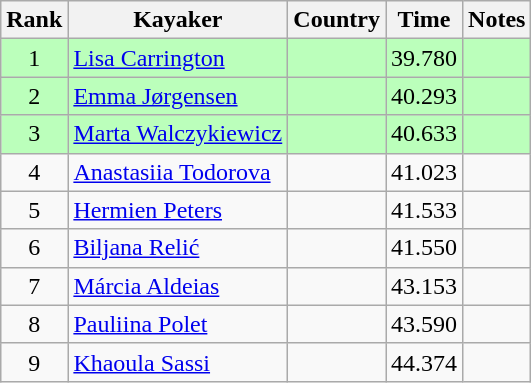<table class="wikitable" style="text-align:center">
<tr>
<th>Rank</th>
<th>Kayaker</th>
<th>Country</th>
<th>Time</th>
<th>Notes</th>
</tr>
<tr bgcolor=bbffbb>
<td>1</td>
<td align="left"><a href='#'>Lisa Carrington</a></td>
<td align="left"></td>
<td>39.780</td>
<td></td>
</tr>
<tr bgcolor=bbffbb>
<td>2</td>
<td align="left"><a href='#'>Emma Jørgensen</a></td>
<td align="left"></td>
<td>40.293</td>
<td></td>
</tr>
<tr bgcolor=bbffbb>
<td>3</td>
<td align="left"><a href='#'>Marta Walczykiewicz</a></td>
<td align="left"></td>
<td>40.633</td>
<td></td>
</tr>
<tr>
<td>4</td>
<td align="left"><a href='#'>Anastasiia Todorova</a></td>
<td align="left"></td>
<td>41.023</td>
<td></td>
</tr>
<tr>
<td>5</td>
<td align="left"><a href='#'>Hermien Peters</a></td>
<td align="left"></td>
<td>41.533</td>
<td></td>
</tr>
<tr>
<td>6</td>
<td align="left"><a href='#'>Biljana Relić</a></td>
<td align="left"></td>
<td>41.550</td>
<td></td>
</tr>
<tr>
<td>7</td>
<td align="left"><a href='#'>Márcia Aldeias</a></td>
<td align="left"></td>
<td>43.153</td>
<td></td>
</tr>
<tr>
<td>8</td>
<td align="left"><a href='#'>Pauliina Polet</a></td>
<td align="left"></td>
<td>43.590</td>
<td></td>
</tr>
<tr>
<td>9</td>
<td align="left"><a href='#'>Khaoula Sassi</a></td>
<td align="left"></td>
<td>44.374</td>
<td></td>
</tr>
</table>
